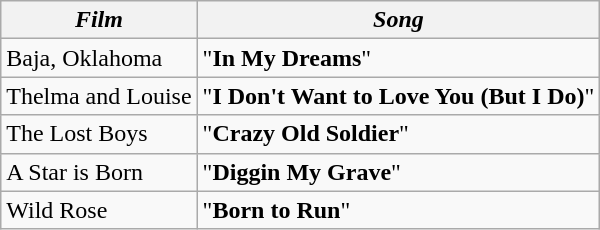<table class="wikitable">
<tr>
<th><em>Film</em></th>
<th><em>Song</em></th>
</tr>
<tr>
<td>Baja, Oklahoma</td>
<td>"<strong>In My Dreams</strong>"</td>
</tr>
<tr>
<td>Thelma and Louise</td>
<td>"<strong>I Don't Want to Love You (But I Do)</strong>"</td>
</tr>
<tr>
<td>The Lost Boys</td>
<td>"<strong>Crazy Old Soldier</strong>"</td>
</tr>
<tr>
<td>A Star is Born</td>
<td>"<strong>Diggin My Grave</strong>"</td>
</tr>
<tr>
<td>Wild Rose</td>
<td>"<strong>Born to Run</strong>"</td>
</tr>
</table>
